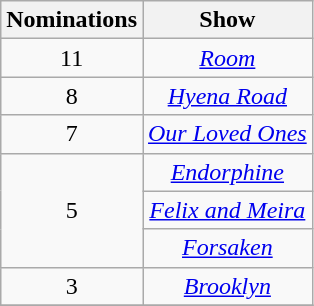<table class="wikitable" rowspan="2" style="text-align:center">
<tr>
<th scope="col">Nominations</th>
<th scope="col">Show</th>
</tr>
<tr>
<td>11</td>
<td><em><a href='#'>Room</a></em></td>
</tr>
<tr>
<td>8</td>
<td><em><a href='#'>Hyena Road</a></em></td>
</tr>
<tr>
<td>7</td>
<td><em><a href='#'>Our Loved Ones</a></em></td>
</tr>
<tr>
<td rowspan=3 style="text-align:center;">5</td>
<td><em><a href='#'>Endorphine</a></em></td>
</tr>
<tr>
<td><em><a href='#'>Felix and Meira</a></em></td>
</tr>
<tr>
<td><em><a href='#'>Forsaken</a></em></td>
</tr>
<tr>
<td style="text-align:center;">3</td>
<td><em><a href='#'>Brooklyn</a></em></td>
</tr>
<tr>
</tr>
</table>
